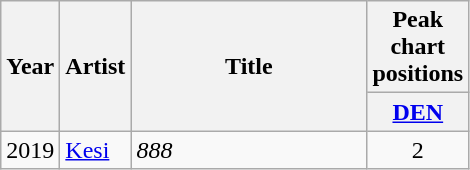<table class="wikitable">
<tr>
<th rowspan="2" align="center">Year</th>
<th rowspan="2" align="center">Artist</th>
<th rowspan="2" width="150" align="center">Title</th>
<th colspan="1" align="center">Peak chart positions</th>
</tr>
<tr>
<th style="width:3em;font-size:100%"><a href='#'>DEN</a><br></th>
</tr>
<tr>
<td align="center">2019</td>
<td><a href='#'>Kesi</a></td>
<td><em>888</em></td>
<td align="center">2</td>
</tr>
</table>
